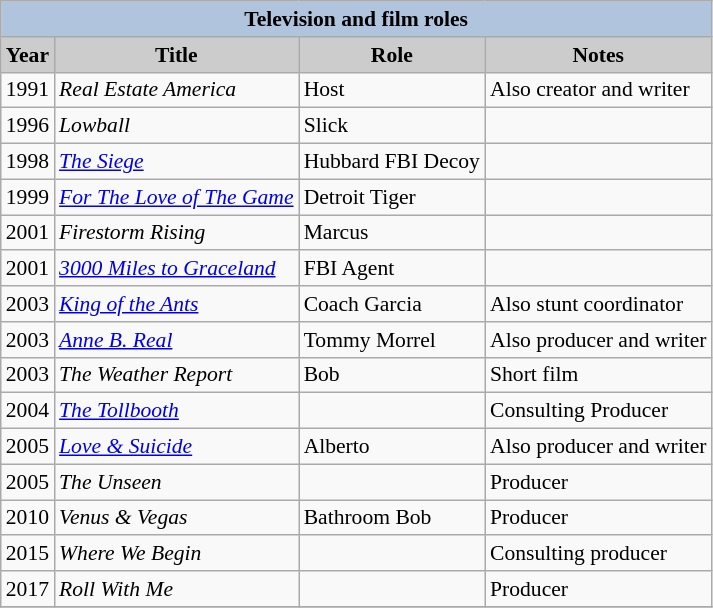<table class="wikitable" style="font-size:90%">
<tr>
<th colspan="4" style="background:#B0C4DE;">Television and film roles</th>
</tr>
<tr style="text-align:center;">
<th style="background:#ccc;">Year</th>
<th style="background:#ccc;">Title</th>
<th style="background:#ccc;">Role</th>
<th style="background:#ccc;">Notes</th>
</tr>
<tr>
<td>1991</td>
<td><em>Real Estate America</em></td>
<td>Host</td>
<td>Also creator and writer</td>
</tr>
<tr>
<td>1996</td>
<td><em>Lowball</em></td>
<td>Slick</td>
<td></td>
</tr>
<tr>
<td>1998</td>
<td><em><a href='#'>The Siege</a></em></td>
<td>Hubbard FBI Decoy</td>
<td></td>
</tr>
<tr>
<td>1999</td>
<td><em><a href='#'>For The Love of The Game</a></em></td>
<td>Detroit Tiger</td>
<td></td>
</tr>
<tr>
<td>2001</td>
<td><em>Firestorm Rising</em></td>
<td>Marcus</td>
<td></td>
</tr>
<tr>
<td>2001</td>
<td><em><a href='#'>3000 Miles to Graceland</a></em></td>
<td>FBI Agent</td>
<td></td>
</tr>
<tr>
<td>2003</td>
<td><em><a href='#'>King of the Ants</a></em></td>
<td>Coach Garcia</td>
<td>Also stunt coordinator</td>
</tr>
<tr>
<td>2003</td>
<td><em><a href='#'>Anne B. Real</a></em></td>
<td>Tommy Morrel</td>
<td>Also producer and writer</td>
</tr>
<tr>
<td>2003</td>
<td><em>The Weather Report</em></td>
<td>Bob</td>
<td>Short film</td>
</tr>
<tr>
<td>2004</td>
<td><em><a href='#'>The Tollbooth</a></em></td>
<td></td>
<td>Consulting Producer</td>
</tr>
<tr>
<td>2005</td>
<td><em><a href='#'>Love & Suicide</a></em></td>
<td>Alberto</td>
<td>Also producer and writer</td>
</tr>
<tr>
<td>2005</td>
<td><em>The Unseen</em></td>
<td></td>
<td>Producer</td>
</tr>
<tr>
<td>2010</td>
<td><em>Venus & Vegas</em></td>
<td>Bathroom Bob</td>
<td>Producer</td>
</tr>
<tr>
<td>2015</td>
<td><em>Where We Begin</em></td>
<td></td>
<td>Consulting producer</td>
</tr>
<tr>
<td>2017</td>
<td><em>Roll With Me</em></td>
<td></td>
<td>Producer</td>
</tr>
<tr>
</tr>
</table>
